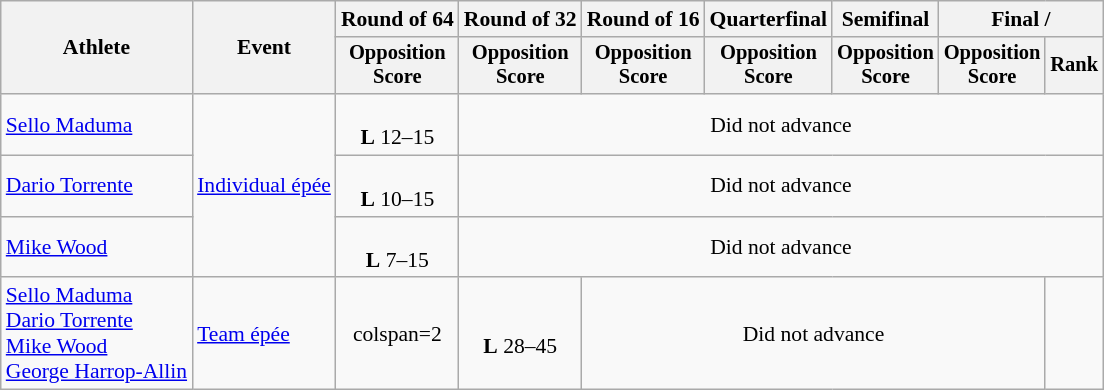<table class="wikitable" style="font-size:90%">
<tr>
<th rowspan="2">Athlete</th>
<th rowspan="2">Event</th>
<th>Round of 64</th>
<th>Round of 32</th>
<th>Round of 16</th>
<th>Quarterfinal</th>
<th>Semifinal</th>
<th colspan=2>Final / </th>
</tr>
<tr style="font-size:95%">
<th>Opposition <br> Score</th>
<th>Opposition <br> Score</th>
<th>Opposition <br> Score</th>
<th>Opposition <br> Score</th>
<th>Opposition <br> Score</th>
<th>Opposition <br> Score</th>
<th>Rank</th>
</tr>
<tr align=center>
<td align=left><a href='#'>Sello Maduma</a></td>
<td align=left rowspan=3><a href='#'>Individual épée</a></td>
<td><br><strong>L</strong> 12–15</td>
<td colspan=6>Did not advance</td>
</tr>
<tr align=center>
<td align=left><a href='#'>Dario Torrente</a></td>
<td><br><strong>L</strong> 10–15</td>
<td colspan=6>Did not advance</td>
</tr>
<tr align=center>
<td align=left><a href='#'>Mike Wood</a></td>
<td><br><strong>L</strong> 7–15</td>
<td colspan=6>Did not advance</td>
</tr>
<tr align=center>
<td align=left><a href='#'>Sello Maduma</a><br><a href='#'>Dario Torrente</a><br><a href='#'>Mike Wood</a><br><a href='#'>George Harrop-Allin</a></td>
<td align=left><a href='#'>Team épée</a></td>
<td>colspan=2 </td>
<td><br><strong>L</strong> 28–45</td>
<td colspan=4>Did not advance</td>
</tr>
</table>
